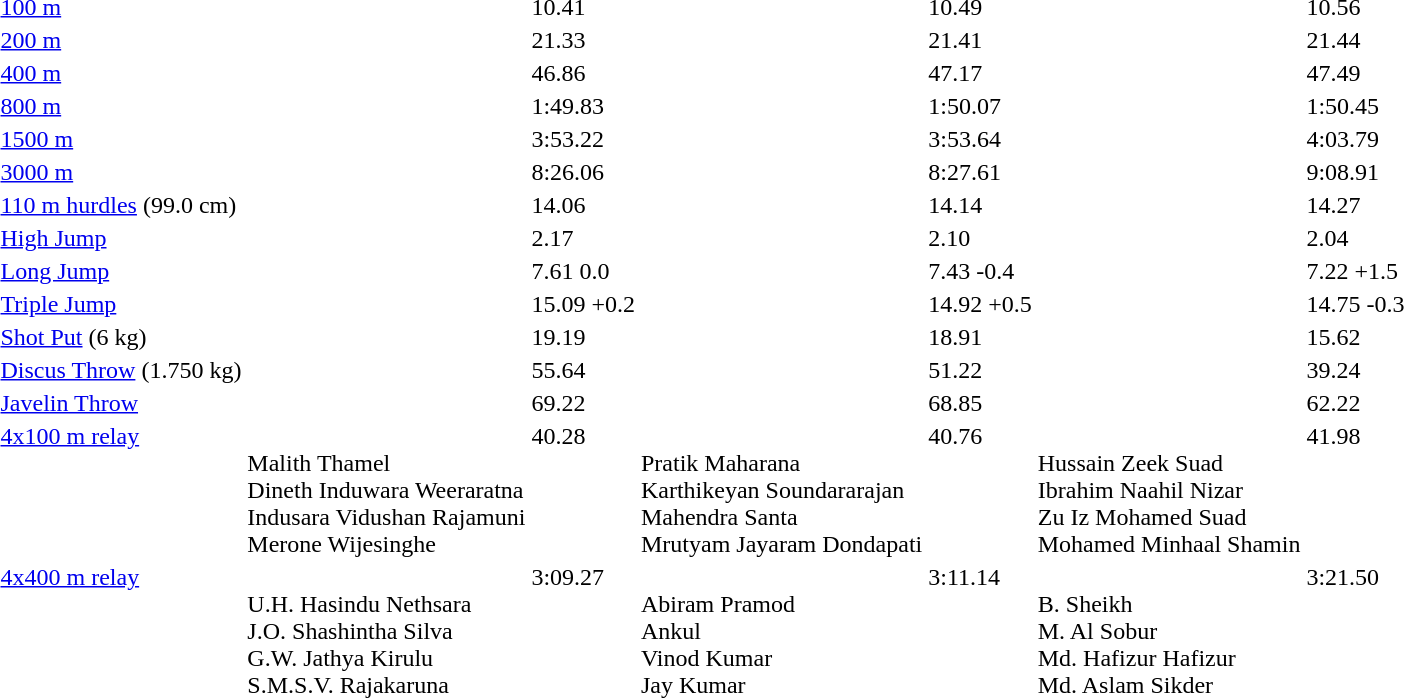<table>
<tr valign="top">
<td><a href='#'>100 m</a></td>
<td></td>
<td>10.41</td>
<td></td>
<td>10.49</td>
<td></td>
<td>10.56</td>
</tr>
<tr valign="top">
<td><a href='#'>200 m</a></td>
<td></td>
<td>21.33</td>
<td></td>
<td>21.41</td>
<td></td>
<td>21.44</td>
</tr>
<tr valign="top">
<td><a href='#'>400 m</a></td>
<td></td>
<td>46.86</td>
<td></td>
<td>47.17</td>
<td></td>
<td>47.49</td>
</tr>
<tr valign="top">
<td><a href='#'>800 m</a></td>
<td></td>
<td>1:49.83</td>
<td></td>
<td>1:50.07</td>
<td></td>
<td>1:50.45</td>
</tr>
<tr valign="top">
<td><a href='#'>1500 m</a></td>
<td></td>
<td>3:53.22</td>
<td></td>
<td>3:53.64</td>
<td></td>
<td>4:03.79</td>
</tr>
<tr valign="top">
<td><a href='#'>3000 m</a></td>
<td></td>
<td>8:26.06</td>
<td></td>
<td>8:27.61</td>
<td></td>
<td>9:08.91</td>
</tr>
<tr valign="top">
<td><a href='#'>110 m hurdles</a> (99.0 cm)</td>
<td></td>
<td>14.06</td>
<td></td>
<td>14.14</td>
<td></td>
<td>14.27</td>
</tr>
<tr valign="top">
<td><a href='#'>High Jump</a></td>
<td></td>
<td>2.17</td>
<td></td>
<td>2.10</td>
<td></td>
<td>2.04</td>
</tr>
<tr valign="top">
<td><a href='#'>Long Jump</a></td>
<td></td>
<td>7.61 0.0</td>
<td></td>
<td>7.43 -0.4</td>
<td></td>
<td>7.22 +1.5</td>
</tr>
<tr valign="top">
<td><a href='#'>Triple Jump</a></td>
<td></td>
<td>15.09 +0.2</td>
<td></td>
<td>14.92 +0.5</td>
<td></td>
<td>14.75 -0.3</td>
</tr>
<tr valign="top">
<td><a href='#'>Shot Put</a> (6 kg)</td>
<td></td>
<td>19.19</td>
<td></td>
<td>18.91</td>
<td></td>
<td>15.62</td>
</tr>
<tr valign="top">
<td><a href='#'>Discus Throw</a> (1.750 kg)</td>
<td></td>
<td>55.64</td>
<td></td>
<td>51.22</td>
<td></td>
<td>39.24</td>
</tr>
<tr valign="top">
<td><a href='#'>Javelin Throw</a></td>
<td></td>
<td>69.22</td>
<td></td>
<td>68.85</td>
<td></td>
<td>62.22</td>
</tr>
<tr valign="top">
<td><a href='#'>4x100 m relay</a></td>
<td> <br> Malith Thamel <br> Dineth Induwara Weeraratna <br> Indusara Vidushan Rajamuni <br> Merone Wijesinghe</td>
<td>40.28</td>
<td> <br> Pratik Maharana <br> Karthikeyan Soundararajan <br> Mahendra Santa <br> Mrutyam Jayaram Dondapati</td>
<td>40.76</td>
<td> <br> Hussain Zeek Suad <br> Ibrahim Naahil Nizar <br> Zu Iz Mohamed Suad <br> Mohamed Minhaal Shamin</td>
<td>41.98</td>
</tr>
<tr valign="top">
<td><a href='#'>4x400 m relay</a></td>
<td> <br> U.H. Hasindu Nethsara <br> J.O. Shashintha Silva <br> G.W. Jathya Kirulu <br> S.M.S.V. Rajakaruna</td>
<td>3:09.27</td>
<td> <br> Abiram Pramod <br> Ankul <br> Vinod Kumar <br> Jay Kumar</td>
<td>3:11.14</td>
<td> <br> B. Sheikh <br> M. Al Sobur <br> Md. Hafizur Hafizur <br> Md. Aslam Sikder</td>
<td>3:21.50</td>
</tr>
</table>
